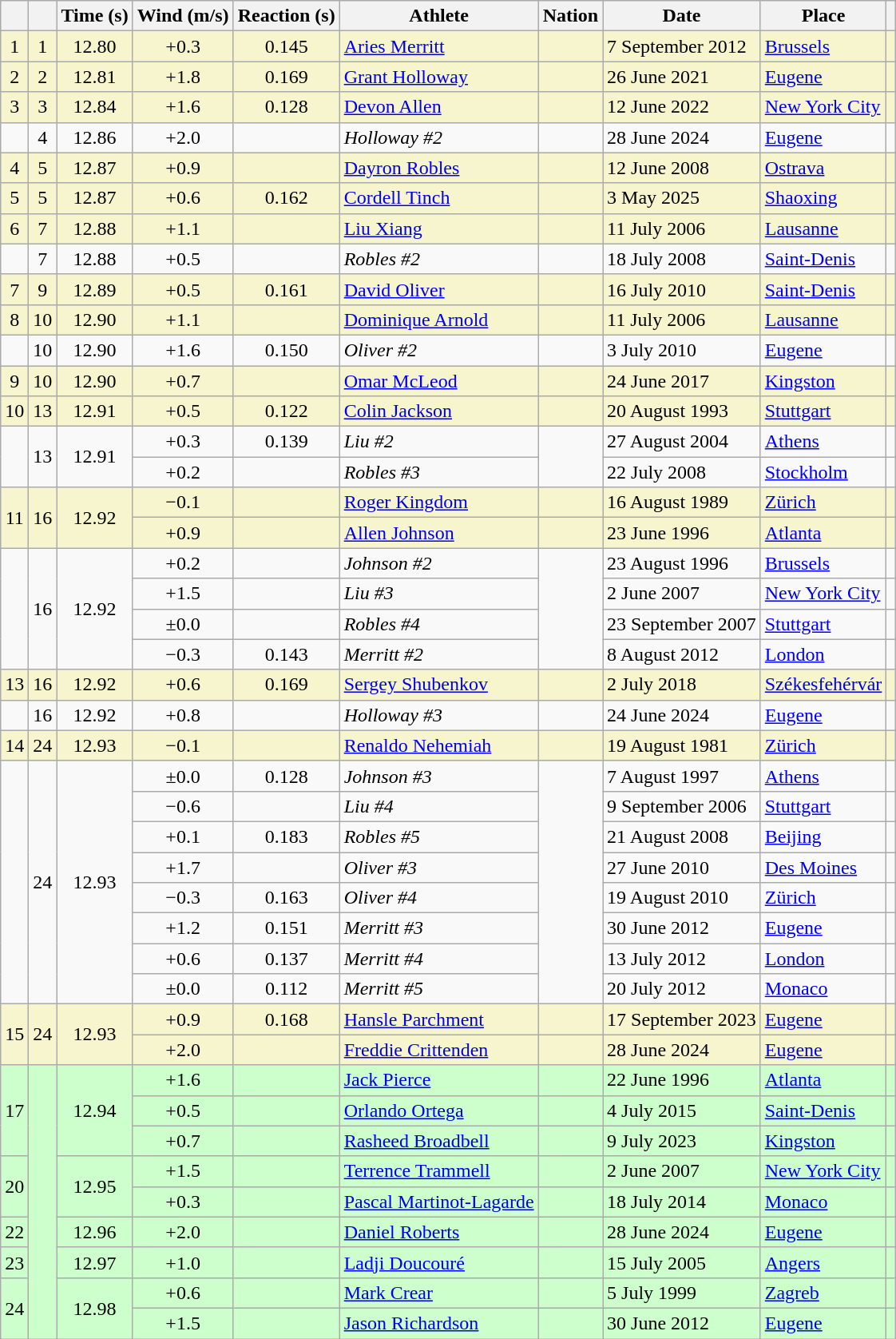<table class="wikitable sortable">
<tr>
<th scope="col"></th>
<th scope="col"></th>
<th scope="col">Time (s)</th>
<th scope="col">Wind (m/s)</th>
<th scope="col">Reaction (s)</th>
<th scope="col">Athlete</th>
<th scope="col">Nation</th>
<th scope="col">Date</th>
<th scope="col">Place</th>
<th scope="col" class="unsortable"></th>
</tr>
<tr bgcolor="#f6F5CE">
<td align=center>1</td>
<td align=center>1</td>
<td align=center>12.80</td>
<td align=center>+0.3</td>
<td align=center>0.145</td>
<td><a href='#'>Aries Merritt</a></td>
<td></td>
<td>7 September 2012</td>
<td><a href='#'>Brussels</a></td>
<td></td>
</tr>
<tr bgcolor="#f6F5CE">
<td align=center>2</td>
<td align=center>2</td>
<td align=center>12.81</td>
<td align=center>+1.8</td>
<td align=center>0.169</td>
<td><a href='#'>Grant Holloway</a></td>
<td></td>
<td>26 June 2021</td>
<td><a href='#'>Eugene</a></td>
<td></td>
</tr>
<tr bgcolor="#f6F5CE"|->
<td align=center>3</td>
<td align=center>3</td>
<td align=center>12.84</td>
<td align=center>+1.6</td>
<td align=center>0.128</td>
<td><a href='#'>Devon Allen</a></td>
<td></td>
<td>12 June 2022</td>
<td><a href='#'>New York City</a></td>
<td></td>
</tr>
<tr>
<td align=center></td>
<td align=center>4</td>
<td align=center>12.86</td>
<td align=center>+2.0</td>
<td align=center></td>
<td><em>Holloway #2</em></td>
<td></td>
<td>28 June 2024</td>
<td><a href='#'>Eugene</a></td>
<td></td>
</tr>
<tr bgcolor="#f6F5CE">
<td align=center>4</td>
<td align=center>5</td>
<td align=center>12.87</td>
<td align=center>+0.9</td>
<td align=center></td>
<td><a href='#'>Dayron Robles</a></td>
<td></td>
<td>12 June 2008</td>
<td><a href='#'>Ostrava</a></td>
<td></td>
</tr>
<tr bgcolor="#f6F5CE">
<td align=center>5</td>
<td align=center>5</td>
<td align=center>12.87</td>
<td align=center>+0.6</td>
<td align=center>0.162</td>
<td><a href='#'>Cordell Tinch</a></td>
<td></td>
<td>3 May 2025</td>
<td><a href='#'>Shaoxing</a></td>
<td></td>
</tr>
<tr bgcolor="#f6F5CE">
<td align=center>6</td>
<td align=center>7</td>
<td align=center>12.88</td>
<td align=center>+1.1</td>
<td align=center></td>
<td><a href='#'>Liu Xiang</a></td>
<td></td>
<td>11 July 2006</td>
<td><a href='#'>Lausanne</a></td>
<td></td>
</tr>
<tr>
<td align=center></td>
<td align=center>7</td>
<td align=center>12.88</td>
<td align=center>+0.5</td>
<td align=center></td>
<td><em>Robles #2</em></td>
<td></td>
<td>18 July 2008</td>
<td><a href='#'>Saint-Denis</a></td>
<td></td>
</tr>
<tr bgcolor="#f6F5CE">
<td align=center>7</td>
<td align=center>9</td>
<td align=center>12.89</td>
<td align=center>+0.5</td>
<td align=center>0.161</td>
<td><a href='#'>David Oliver</a></td>
<td></td>
<td>16 July 2010</td>
<td><a href='#'>Saint-Denis</a></td>
<td></td>
</tr>
<tr bgcolor="#f6F5CE">
<td align=center>8</td>
<td align=center>10</td>
<td align=center>12.90</td>
<td align=center>+1.1</td>
<td align=center></td>
<td><a href='#'>Dominique Arnold</a></td>
<td></td>
<td>11 July 2006</td>
<td><a href='#'>Lausanne</a></td>
<td></td>
</tr>
<tr>
<td align=center></td>
<td align=center>10</td>
<td align=center>12.90</td>
<td align=center>+1.6</td>
<td align=center>0.150</td>
<td><em>Oliver #2</em></td>
<td></td>
<td>3 July 2010</td>
<td><a href='#'>Eugene</a></td>
<td></td>
</tr>
<tr bgcolor="#f6F5CE">
<td align=center>9</td>
<td align=center>10</td>
<td align=center>12.90</td>
<td align=center>+0.7</td>
<td align=center></td>
<td><a href='#'>Omar McLeod</a></td>
<td></td>
<td>24 June 2017</td>
<td><a href='#'>Kingston</a></td>
<td></td>
</tr>
<tr bgcolor="#f6F5CE">
<td align=center>10</td>
<td align=center>13</td>
<td align=center>12.91</td>
<td align=center>+0.5</td>
<td align=center>0.122</td>
<td><a href='#'>Colin Jackson</a></td>
<td></td>
<td>20 August 1993</td>
<td><a href='#'>Stuttgart</a></td>
<td></td>
</tr>
<tr>
<td rowspan="2" align="center"></td>
<td rowspan="2" align="center">13</td>
<td rowspan="2" align="center">12.91</td>
<td align=center>+0.3</td>
<td align=center>0.139</td>
<td><em>Liu #2</em></td>
<td rowspan="2"></td>
<td>27 August 2004</td>
<td><a href='#'>Athens</a></td>
<td></td>
</tr>
<tr>
<td align=center>+0.2</td>
<td align=center></td>
<td><em>Robles #3</em></td>
<td>22 July 2008</td>
<td><a href='#'>Stockholm</a></td>
<td></td>
</tr>
<tr bgcolor="#f6F5CE">
<td rowspan="2" align="center">11</td>
<td rowspan="2" align="center">16</td>
<td rowspan="2" align="center">12.92</td>
<td align=center>−0.1</td>
<td align=center></td>
<td><a href='#'>Roger Kingdom</a></td>
<td></td>
<td>16 August 1989</td>
<td><a href='#'>Zürich</a></td>
<td></td>
</tr>
<tr bgcolor="#f6F5CE">
<td align=center>+0.9</td>
<td align=center></td>
<td><a href='#'>Allen Johnson</a></td>
<td></td>
<td>23 June 1996</td>
<td><a href='#'>Atlanta</a></td>
<td></td>
</tr>
<tr>
<td rowspan="4" align="center"></td>
<td rowspan="4" align="center">16</td>
<td rowspan="4" align="center">12.92</td>
<td align=center>+0.2</td>
<td align=center></td>
<td><em>Johnson #2</em></td>
<td rowspan="4"></td>
<td>23 August 1996</td>
<td><a href='#'>Brussels</a></td>
<td></td>
</tr>
<tr>
<td align=center>+1.5</td>
<td align=center></td>
<td><em>Liu #3</em></td>
<td>2 June 2007</td>
<td><a href='#'>New York City</a></td>
<td></td>
</tr>
<tr>
<td align=center>±0.0</td>
<td align=center></td>
<td><em>Robles #4</em></td>
<td>23 September 2007</td>
<td><a href='#'>Stuttgart</a></td>
<td></td>
</tr>
<tr>
<td align=center>−0.3</td>
<td align=center>0.143</td>
<td><em>Merritt #2</em></td>
<td>8 August 2012</td>
<td><a href='#'>London</a></td>
<td></td>
</tr>
<tr bgcolor="#f6F5CE">
<td align=center>13</td>
<td align=center>16</td>
<td align=center>12.92</td>
<td align=center>+0.6</td>
<td align=center>0.169</td>
<td><a href='#'>Sergey Shubenkov</a></td>
<td></td>
<td>2 July 2018</td>
<td><a href='#'>Székesfehérvár</a></td>
<td></td>
</tr>
<tr>
<td align=center></td>
<td align=center>16</td>
<td align=center>12.92</td>
<td align=center>+0.8</td>
<td align=center></td>
<td><em>Holloway #3</em></td>
<td></td>
<td>24 June 2024</td>
<td><a href='#'>Eugene</a></td>
<td></td>
</tr>
<tr bgcolor="#f6F5CE">
<td align=center>14</td>
<td align=center>24</td>
<td align=center>12.93</td>
<td align=center>−0.1</td>
<td align=center></td>
<td><a href='#'>Renaldo Nehemiah</a></td>
<td></td>
<td>19 August 1981</td>
<td><a href='#'>Zürich</a></td>
<td></td>
</tr>
<tr>
<td rowspan="8" align="center"></td>
<td rowspan="8" align="center">24</td>
<td rowspan="8" align="center">12.93</td>
<td align=center>±0.0</td>
<td align=center>0.128</td>
<td><em>Johnson #3</em></td>
<td rowspan="8"></td>
<td>7 August 1997</td>
<td><a href='#'>Athens</a></td>
<td></td>
</tr>
<tr>
<td align=center>−0.6</td>
<td align=center></td>
<td><em>Liu #4</em></td>
<td>9 September 2006</td>
<td><a href='#'>Stuttgart</a></td>
<td></td>
</tr>
<tr>
<td align=center>+0.1</td>
<td align=center>0.183</td>
<td><em>Robles #5</em></td>
<td>21 August 2008</td>
<td><a href='#'>Beijing</a></td>
<td></td>
</tr>
<tr>
<td align=center>+1.7</td>
<td align=center></td>
<td><em>Oliver #3</em></td>
<td>27 June 2010</td>
<td><a href='#'>Des Moines</a></td>
<td></td>
</tr>
<tr>
<td align=center>−0.3</td>
<td align=center>0.163</td>
<td><em>Oliver #4</em></td>
<td>19 August 2010</td>
<td><a href='#'>Zürich</a></td>
<td></td>
</tr>
<tr>
<td align=center>+1.2</td>
<td align=center>0.151</td>
<td><em>Merritt #3</em></td>
<td>30 June 2012</td>
<td><a href='#'>Eugene</a></td>
<td></td>
</tr>
<tr>
<td align=center>+0.6</td>
<td align=center>0.137</td>
<td><em>Merritt #4</em></td>
<td>13 July 2012</td>
<td><a href='#'>London</a></td>
<td></td>
</tr>
<tr>
<td align=center>±0.0</td>
<td align=center>0.112</td>
<td><em>Merritt #5</em></td>
<td>20 July 2012</td>
<td><a href='#'>Monaco</a></td>
<td></td>
</tr>
<tr bgcolor="#f6F5CE">
<td rowspan="2" align="center">15</td>
<td rowspan="2" align="center">24</td>
<td rowspan="2" align="center">12.93</td>
<td align=center>+0.9</td>
<td align=center>0.168</td>
<td><a href='#'>Hansle Parchment</a></td>
<td></td>
<td>17 September 2023</td>
<td><a href='#'>Eugene</a></td>
<td></td>
</tr>
<tr bgcolor="#f6F5CE">
<td align=center>+2.0</td>
<td align=center></td>
<td><a href='#'>Freddie Crittenden</a></td>
<td></td>
<td>28 June 2024</td>
<td><a href='#'>Eugene</a></td>
<td></td>
</tr>
<tr bgcolor=#CCFFCC>
<td rowspan="3" align="center">17</td>
<td rowspan="9" align="center"></td>
<td rowspan="3" align="center">12.94</td>
<td align=center>+1.6</td>
<td align=center></td>
<td><a href='#'>Jack Pierce</a></td>
<td></td>
<td>22 June 1996</td>
<td><a href='#'>Atlanta</a></td>
<td></td>
</tr>
<tr bgcolor=#CCFFCC>
<td align=center>+0.5</td>
<td align=center></td>
<td><a href='#'>Orlando Ortega</a></td>
<td></td>
<td>4 July 2015</td>
<td><a href='#'>Saint-Denis</a></td>
<td></td>
</tr>
<tr bgcolor=#CCFFCC>
<td align=center>+0.7</td>
<td align=center></td>
<td><a href='#'>Rasheed Broadbell</a></td>
<td></td>
<td>9 July 2023</td>
<td><a href='#'>Kingston</a></td>
<td></td>
</tr>
<tr bgcolor=#CCFFCC>
<td rowspan="2" align="center">20</td>
<td rowspan="2" align="center">12.95</td>
<td align=center>+1.5</td>
<td align=center></td>
<td><a href='#'>Terrence Trammell</a></td>
<td></td>
<td>2 June 2007</td>
<td><a href='#'>New York City</a></td>
<td></td>
</tr>
<tr bgcolor=#CCFFCC>
<td align=center>+0.3</td>
<td align=center></td>
<td><a href='#'>Pascal Martinot-Lagarde</a></td>
<td></td>
<td>18 July 2014</td>
<td><a href='#'>Monaco</a></td>
<td></td>
</tr>
<tr bgcolor=#CCFFCC>
<td align=center>22</td>
<td align=center>12.96</td>
<td align=center>+2.0</td>
<td align=center></td>
<td><a href='#'>Daniel Roberts</a></td>
<td></td>
<td>28 June 2024</td>
<td><a href='#'>Eugene</a></td>
<td></td>
</tr>
<tr bgcolor=#CCFFCC>
<td align=center>23</td>
<td align=center>12.97</td>
<td align=center>+1.0</td>
<td align=center></td>
<td><a href='#'>Ladji Doucouré</a></td>
<td></td>
<td>15 July 2005</td>
<td><a href='#'>Angers</a></td>
<td></td>
</tr>
<tr bgcolor=#CCFFCC>
<td rowspan="2" align="center">24</td>
<td rowspan="2" align="center">12.98</td>
<td align=center>+0.6</td>
<td align=center></td>
<td><a href='#'>Mark Crear</a></td>
<td></td>
<td>5 July 1999</td>
<td><a href='#'>Zagreb</a></td>
<td></td>
</tr>
<tr bgcolor=#CCFFCC>
<td align=center>+1.5</td>
<td align=center></td>
<td><a href='#'>Jason Richardson</a></td>
<td></td>
<td>30 June 2012</td>
<td><a href='#'>Eugene</a></td>
<td></td>
</tr>
</table>
